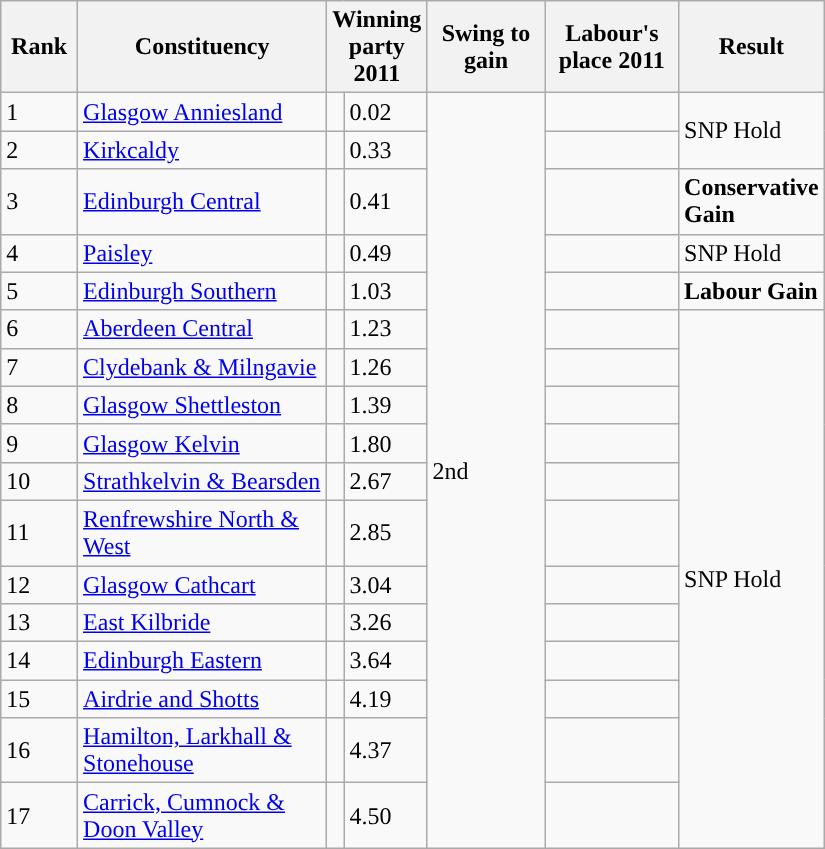<table class="wikitable" style="width:550px">
<tr>
<th style="width:50px;">Rank</th>
<th style="width:225px;">Constituency</th>
<th colspan="2" style="width:175px;">Winning party 2011</th>
<th style="width:100px;">Swing to gain</th>
<th style="width:100px;">Labour's place 2011</th>
<th colspan="2" style="width:175px;">Result</th>
</tr>
<tr>
<td>1</td>
<td><a href='#'>Glasgow Anniesland</a></td>
<td></td>
<td>0.02</td>
<td rowspan="17">2nd</td>
<td style="background-color: "></td>
<td rowspan="2">SNP Hold</td>
</tr>
<tr>
<td>2</td>
<td><a href='#'>Kirkcaldy</a></td>
<td></td>
<td>0.33</td>
<td style="background-color: "></td>
</tr>
<tr>
<td>3</td>
<td><a href='#'>Edinburgh Central</a></td>
<td></td>
<td>0.41</td>
<td style="background-color: "></td>
<td><strong>Conservative Gain</strong></td>
</tr>
<tr>
<td>4</td>
<td><a href='#'>Paisley</a></td>
<td></td>
<td>0.49</td>
<td style="background-color: "></td>
<td>SNP Hold</td>
</tr>
<tr>
<td>5</td>
<td><a href='#'>Edinburgh Southern</a></td>
<td></td>
<td>1.03</td>
<td style="background-color: "></td>
<td><strong>Labour Gain</strong></td>
</tr>
<tr>
<td>6</td>
<td><a href='#'>Aberdeen Central</a></td>
<td></td>
<td>1.23</td>
<td style="background-color: "></td>
<td rowspan="12">SNP Hold</td>
</tr>
<tr>
<td>7</td>
<td><a href='#'>Clydebank & Milngavie</a></td>
<td></td>
<td>1.26</td>
<td style="background-color: "></td>
</tr>
<tr>
<td>8</td>
<td><a href='#'>Glasgow Shettleston</a></td>
<td></td>
<td>1.39</td>
<td style="background-color: "></td>
</tr>
<tr>
<td>9</td>
<td><a href='#'>Glasgow Kelvin</a></td>
<td></td>
<td>1.80</td>
<td style="background-color: "></td>
</tr>
<tr>
<td>10</td>
<td><a href='#'>Strathkelvin & Bearsden</a></td>
<td></td>
<td>2.67</td>
<td style="background-color: "></td>
</tr>
<tr>
<td>11</td>
<td><a href='#'>Renfrewshire North & West</a></td>
<td></td>
<td>2.85</td>
<td style="background-color: "></td>
</tr>
<tr>
<td>12</td>
<td><a href='#'>Glasgow Cathcart</a></td>
<td></td>
<td>3.04</td>
<td style="background-color: "></td>
</tr>
<tr>
<td>13</td>
<td><a href='#'>East Kilbride</a></td>
<td></td>
<td>3.26</td>
<td style="background-color: "></td>
</tr>
<tr>
<td>14</td>
<td><a href='#'>Edinburgh Eastern</a></td>
<td></td>
<td>3.64</td>
<td style="background-color: "></td>
</tr>
<tr>
<td>15</td>
<td><a href='#'>Airdrie and Shotts</a></td>
<td></td>
<td>4.19</td>
<td style="background-color: "></td>
</tr>
<tr>
<td>16</td>
<td><a href='#'>Hamilton, Larkhall & Stonehouse</a></td>
<td></td>
<td>4.37</td>
<td style="background-color: "></td>
</tr>
<tr>
<td>17</td>
<td><a href='#'>Carrick, Cumnock & Doon Valley</a></td>
<td></td>
<td>4.50</td>
<td style="background-color: "></td>
</tr>
</table>
